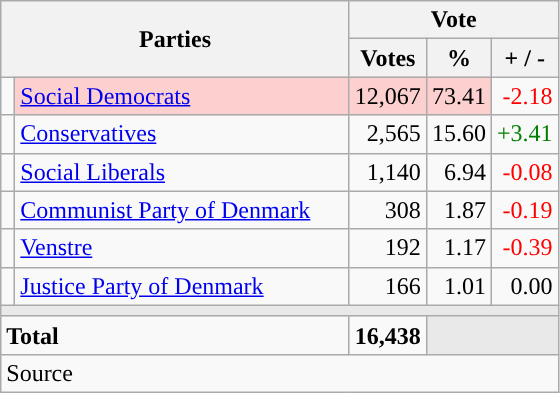<table class="wikitable" style="text-align:right;">
<tr>
<th style="text-align:centre;" rowspan="2" colspan="2" width="225">Parties</th>
<th colspan="3">Vote</th>
</tr>
<tr>
<th width="15">Votes</th>
<th width="15">%</th>
<th width="15">+ / -</th>
</tr>
<tr>
<td width="2" style="color:inherit;background:"></td>
<td bgcolor=#fbd0ce  align="left"><a href='#'>Social Democrats</a></td>
<td bgcolor=#fbd0ce>12,067</td>
<td bgcolor=#fbd0ce>73.41</td>
<td style=color:red;>-2.18</td>
</tr>
<tr>
<td width="2" style="color:inherit;background:"></td>
<td align="left"><a href='#'>Conservatives</a></td>
<td>2,565</td>
<td>15.60</td>
<td style=color:green;>+3.41</td>
</tr>
<tr>
<td width="2" style="color:inherit;background:"></td>
<td align="left"><a href='#'>Social Liberals</a></td>
<td>1,140</td>
<td>6.94</td>
<td style=color:red;>-0.08</td>
</tr>
<tr>
<td width="2" style="color:inherit;background:"></td>
<td align="left"><a href='#'>Communist Party of Denmark</a></td>
<td>308</td>
<td>1.87</td>
<td style=color:red;>-0.19</td>
</tr>
<tr>
<td width="2" style="color:inherit;background:"></td>
<td align="left"><a href='#'>Venstre</a></td>
<td>192</td>
<td>1.17</td>
<td style=color:red;>-0.39</td>
</tr>
<tr>
<td width="2" style="color:inherit;background:"></td>
<td align="left"><a href='#'>Justice Party of Denmark</a></td>
<td>166</td>
<td>1.01</td>
<td>0.00</td>
</tr>
<tr>
<td colspan="7" bgcolor="#E9E9E9"></td>
</tr>
<tr>
<td align="left" colspan="2"><strong>Total</strong></td>
<td><strong>16,438</strong></td>
<td bgcolor="#E9E9E9" colspan="2"></td>
</tr>
<tr>
<td align="left" colspan="6">Source</td>
</tr>
</table>
